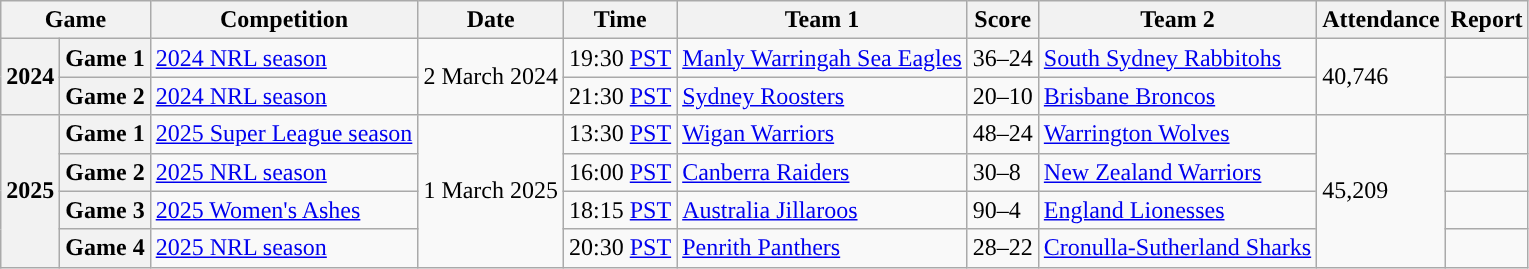<table class="wikitable">
<tr>
<th colspan="2">Game</th>
<th>Competition</th>
<th>Date</th>
<th>Time</th>
<th>Team 1</th>
<th>Score</th>
<th>Team 2</th>
<th>Attendance</th>
<th>Report</th>
</tr>
<tr>
<th rowspan="2">2024</th>
<th>Game 1</th>
<td><a href='#'>2024 NRL season</a></td>
<td rowspan="2">2 March 2024</td>
<td>19:30 <a href='#'>PST</a></td>
<td> <a href='#'>Manly Warringah Sea Eagles</a></td>
<td>36–24</td>
<td> <a href='#'>South Sydney Rabbitohs</a></td>
<td rowspan="2">40,746</td>
<td></td>
</tr>
<tr>
<th>Game 2</th>
<td><a href='#'>2024 NRL season</a></td>
<td>21:30 <a href='#'>PST</a></td>
<td> <a href='#'>Sydney Roosters</a></td>
<td>20–10</td>
<td> <a href='#'>Brisbane Broncos</a></td>
<td></td>
</tr>
<tr>
<th rowspan="4">2025</th>
<th>Game 1</th>
<td><a href='#'>2025 Super League season</a></td>
<td rowspan="4">1 March 2025</td>
<td>13:30 <a href='#'>PST</a></td>
<td> <a href='#'>Wigan Warriors</a></td>
<td>48–24</td>
<td> <a href='#'>Warrington Wolves</a></td>
<td rowspan="4">45,209</td>
<td><br></td>
</tr>
<tr>
<th>Game 2</th>
<td><a href='#'>2025 NRL season</a></td>
<td>16:00 <a href='#'>PST</a></td>
<td> <a href='#'>Canberra Raiders</a></td>
<td>30–8</td>
<td> <a href='#'>New Zealand Warriors</a></td>
<td></td>
</tr>
<tr>
<th>Game 3</th>
<td><a href='#'>2025 Women's Ashes</a></td>
<td>18:15 <a href='#'>PST</a></td>
<td> <a href='#'>Australia Jillaroos</a></td>
<td>90–4</td>
<td> <a href='#'>England Lionesses</a></td>
<td><br></td>
</tr>
<tr>
<th>Game 4</th>
<td><a href='#'>2025 NRL season</a></td>
<td>20:30 <a href='#'>PST</a></td>
<td> <a href='#'>Penrith Panthers</a></td>
<td>28–22</td>
<td> <a href='#'>Cronulla-Sutherland Sharks</a></td>
<td></td>
</tr>
</table>
